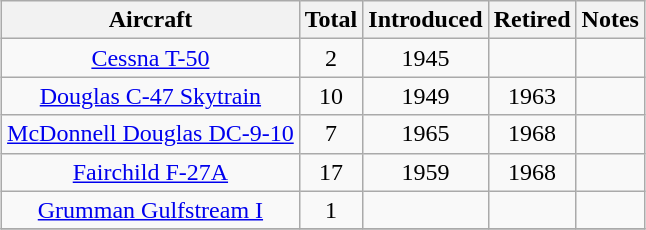<table class="wikitable" style="margin:0.5em auto; text-align:center">
<tr>
<th>Aircraft</th>
<th>Total</th>
<th>Introduced</th>
<th>Retired</th>
<th>Notes</th>
</tr>
<tr>
<td><a href='#'>Cessna T-50</a></td>
<td>2</td>
<td>1945</td>
<td></td>
<td></td>
</tr>
<tr>
<td><a href='#'>Douglas C-47 Skytrain</a></td>
<td>10</td>
<td>1949</td>
<td>1963</td>
<td></td>
</tr>
<tr>
<td><a href='#'>McDonnell Douglas DC-9-10</a></td>
<td>7</td>
<td>1965</td>
<td>1968</td>
<td></td>
</tr>
<tr>
<td><a href='#'>Fairchild F-27A</a></td>
<td>17</td>
<td>1959</td>
<td>1968</td>
<td></td>
</tr>
<tr>
<td><a href='#'>Grumman Gulfstream I</a></td>
<td>1</td>
<td></td>
<td></td>
<td></td>
</tr>
<tr>
</tr>
</table>
